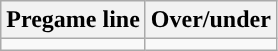<table class="wikitable">
<tr align="center">
<th>Pregame line</th>
<th>Over/under</th>
</tr>
<tr align="center">
<td></td>
<td></td>
</tr>
</table>
